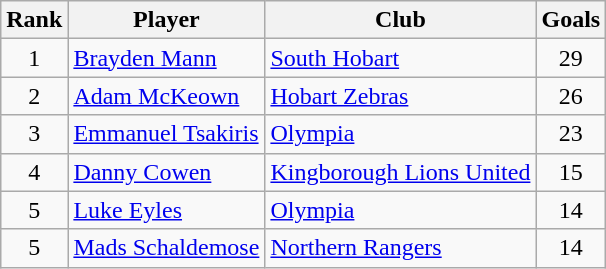<table class=wikitable style=text-align:center>
<tr>
<th>Rank</th>
<th>Player</th>
<th>Club</th>
<th>Goals</th>
</tr>
<tr>
<td>1</td>
<td style="text-align:left"> <a href='#'>Brayden Mann</a></td>
<td style="text-align:left"><a href='#'>South Hobart</a></td>
<td>29</td>
</tr>
<tr>
<td>2</td>
<td style="text-align:left"> <a href='#'>Adam McKeown</a></td>
<td style="text-align:left"><a href='#'>Hobart Zebras</a></td>
<td>26</td>
</tr>
<tr>
<td>3</td>
<td style="text-align:left"> <a href='#'>Emmanuel Tsakiris</a></td>
<td style="text-align:left"><a href='#'>Olympia</a></td>
<td>23</td>
</tr>
<tr>
<td>4</td>
<td style="text-align:left"> <a href='#'>Danny Cowen</a></td>
<td style="text-align:left"><a href='#'>Kingborough Lions United</a></td>
<td rowspan="1">15</td>
</tr>
<tr>
<td>5</td>
<td style="text-align:left"> <a href='#'>Luke Eyles</a></td>
<td style="text-align:left"><a href='#'>Olympia</a></td>
<td>14</td>
</tr>
<tr>
<td>5</td>
<td style="text-align:left"> <a href='#'>Mads Schaldemose</a></td>
<td style="text-align:left"><a href='#'>Northern Rangers</a></td>
<td>14</td>
</tr>
</table>
